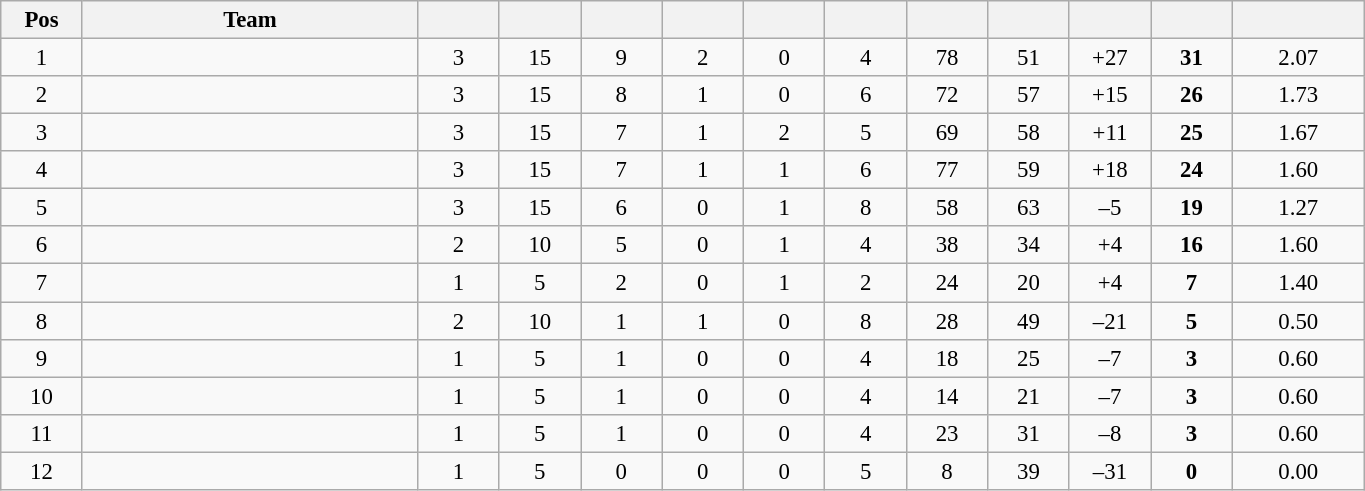<table class="wikitable sortable" width=72% style="text-align:center; font-size: 95%">
<tr>
<th width=25>Pos</th>
<th width=125>Team</th>
<th width=25></th>
<th width="25"></th>
<th width="25"></th>
<th width="25"></th>
<th width="25"></th>
<th width="25"></th>
<th width="25"></th>
<th width="25"></th>
<th width="25"></th>
<th width="25"></th>
<th width=45></th>
</tr>
<tr>
<td>1</td>
<td style="text-align:left;"></td>
<td>3</td>
<td>15</td>
<td>9</td>
<td>2</td>
<td>0</td>
<td>4</td>
<td>78</td>
<td>51</td>
<td>+27</td>
<td><strong>31</strong></td>
<td>2.07</td>
</tr>
<tr>
<td>2</td>
<td style="text-align:left;"></td>
<td>3</td>
<td>15</td>
<td>8</td>
<td>1</td>
<td>0</td>
<td>6</td>
<td>72</td>
<td>57</td>
<td>+15</td>
<td><strong>26</strong></td>
<td>1.73</td>
</tr>
<tr>
<td>3</td>
<td style="text-align:left;"></td>
<td>3</td>
<td>15</td>
<td>7</td>
<td>1</td>
<td>2</td>
<td>5</td>
<td>69</td>
<td>58</td>
<td>+11</td>
<td><strong>25</strong></td>
<td>1.67</td>
</tr>
<tr>
<td>4</td>
<td style="text-align:left;"></td>
<td>3</td>
<td>15</td>
<td>7</td>
<td>1</td>
<td>1</td>
<td>6</td>
<td>77</td>
<td>59</td>
<td>+18</td>
<td><strong>24</strong></td>
<td>1.60</td>
</tr>
<tr>
<td>5</td>
<td style="text-align:left;"></td>
<td>3</td>
<td>15</td>
<td>6</td>
<td>0</td>
<td>1</td>
<td>8</td>
<td>58</td>
<td>63</td>
<td>–5</td>
<td><strong>19</strong></td>
<td>1.27</td>
</tr>
<tr>
<td>6</td>
<td style="text-align:left;"></td>
<td>2</td>
<td>10</td>
<td>5</td>
<td>0</td>
<td>1</td>
<td>4</td>
<td>38</td>
<td>34</td>
<td>+4</td>
<td><strong>16</strong></td>
<td>1.60</td>
</tr>
<tr>
<td>7</td>
<td style="text-align:left;"></td>
<td>1</td>
<td>5</td>
<td>2</td>
<td>0</td>
<td>1</td>
<td>2</td>
<td>24</td>
<td>20</td>
<td>+4</td>
<td><strong>7</strong></td>
<td>1.40</td>
</tr>
<tr>
<td>8</td>
<td style="text-align:left;"></td>
<td>2</td>
<td>10</td>
<td>1</td>
<td>1</td>
<td>0</td>
<td>8</td>
<td>28</td>
<td>49</td>
<td>–21</td>
<td><strong>5</strong></td>
<td>0.50</td>
</tr>
<tr>
<td>9</td>
<td style="text-align:left;"></td>
<td>1</td>
<td>5</td>
<td>1</td>
<td>0</td>
<td>0</td>
<td>4</td>
<td>18</td>
<td>25</td>
<td>–7</td>
<td><strong>3</strong></td>
<td>0.60</td>
</tr>
<tr>
<td>10</td>
<td style="text-align:left;"></td>
<td>1</td>
<td>5</td>
<td>1</td>
<td>0</td>
<td>0</td>
<td>4</td>
<td>14</td>
<td>21</td>
<td>–7</td>
<td><strong>3</strong></td>
<td>0.60</td>
</tr>
<tr>
<td>11</td>
<td style="text-align:left;"></td>
<td>1</td>
<td>5</td>
<td>1</td>
<td>0</td>
<td>0</td>
<td>4</td>
<td>23</td>
<td>31</td>
<td>–8</td>
<td><strong>3</strong></td>
<td>0.60</td>
</tr>
<tr>
<td>12</td>
<td style="text-align:left;"></td>
<td>1</td>
<td>5</td>
<td>0</td>
<td>0</td>
<td>0</td>
<td>5</td>
<td>8</td>
<td>39</td>
<td>–31</td>
<td><strong>0</strong></td>
<td>0.00</td>
</tr>
</table>
